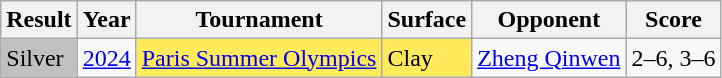<table class="sortable wikitable">
<tr>
<th>Result</th>
<th>Year</th>
<th>Tournament</th>
<th>Surface</th>
<th>Opponent</th>
<th class=unsortable>Score</th>
</tr>
<tr>
<td bgcolor=silver>Silver</td>
<td><a href='#'>2024</a></td>
<td style=background:#ffea5c><a href='#'>Paris Summer Olympics</a></td>
<td style=background:#ffea5c>Clay</td>
<td> <a href='#'>Zheng Qinwen</a></td>
<td>2–6, 3–6</td>
</tr>
</table>
